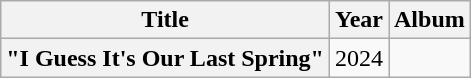<table class="wikitable plainrowheaders" style="text-align:center">
<tr>
<th scope="col">Title</th>
<th scope="col">Year</th>
<th scope="col">Album</th>
</tr>
<tr>
<th scope="row">"I Guess It's Our Last Spring"<br></th>
<td>2024</td>
<td></td>
</tr>
</table>
